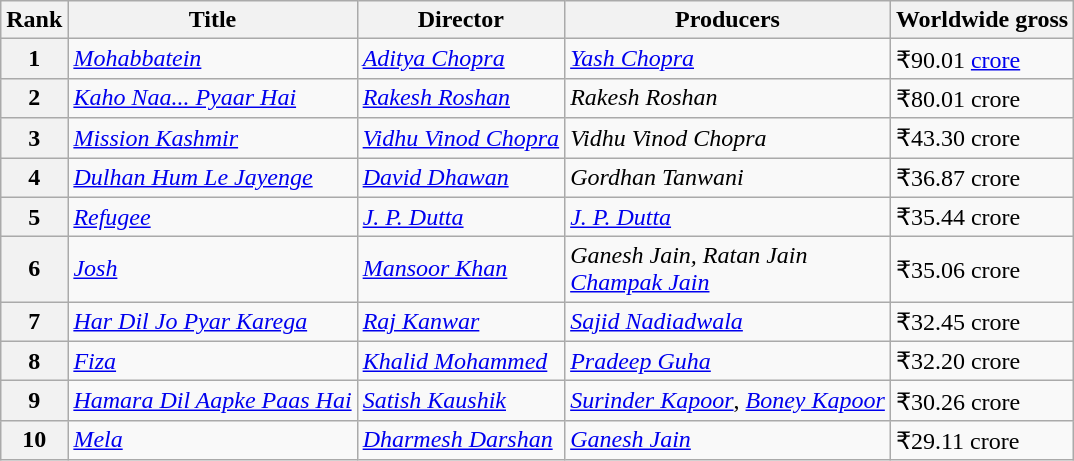<table class="wikitable">
<tr>
<th>Rank</th>
<th>Title</th>
<th>Director</th>
<th>Producers</th>
<th>Worldwide gross</th>
</tr>
<tr>
<th>1</th>
<td><em><a href='#'>Mohabbatein</a></em></td>
<td><em><a href='#'>Aditya Chopra</a></em></td>
<td><em><a href='#'>Yash Chopra</a></em></td>
<td>₹90.01 <a href='#'>crore</a></td>
</tr>
<tr>
<th>2</th>
<td><em><a href='#'>Kaho Naa... Pyaar Hai</a></em></td>
<td><em><a href='#'>Rakesh Roshan</a></em></td>
<td><em>Rakesh Roshan</em></td>
<td>₹80.01 crore</td>
</tr>
<tr>
<th>3</th>
<td><em><a href='#'>Mission Kashmir</a></em></td>
<td><em><a href='#'>Vidhu Vinod Chopra</a></em></td>
<td><em>Vidhu Vinod Chopra</em></td>
<td>₹43.30 crore</td>
</tr>
<tr>
<th>4</th>
<td><em><a href='#'>Dulhan Hum Le Jayenge</a></em></td>
<td><em><a href='#'>David Dhawan</a></em></td>
<td><em>Gordhan Tanwani</em></td>
<td>₹36.87 crore</td>
</tr>
<tr>
<th>5</th>
<td><a href='#'><em>Refugee</em></a></td>
<td><em><a href='#'>J. P. Dutta</a></em></td>
<td><em><a href='#'>J. P. Dutta</a></em></td>
<td>₹35.44 crore</td>
</tr>
<tr>
<th>6</th>
<td><a href='#'><em>Josh</em></a></td>
<td><em><a href='#'>Mansoor Khan</a></em></td>
<td><em>Ganesh Jain, Ratan Jain</em><br><em><a href='#'>Champak Jain</a></em></td>
<td>₹35.06 crore</td>
</tr>
<tr>
<th>7</th>
<td><em><a href='#'>Har Dil Jo Pyar Karega</a></em></td>
<td><em><a href='#'>Raj Kanwar</a></em></td>
<td><em><a href='#'>Sajid Nadiadwala</a></em></td>
<td>₹32.45 crore</td>
</tr>
<tr>
<th>8</th>
<td><em><a href='#'>Fiza</a></em></td>
<td><em><a href='#'>Khalid Mohammed</a></em></td>
<td><em><a href='#'>Pradeep Guha</a></em></td>
<td>₹32.20 crore</td>
</tr>
<tr>
<th>9</th>
<td><em><a href='#'>Hamara Dil Aapke Paas Hai</a></em></td>
<td><em><a href='#'>Satish Kaushik</a></em></td>
<td><em><a href='#'>Surinder Kapoor</a></em>, <em><a href='#'>Boney Kapoor</a></em></td>
<td>₹30.26 crore</td>
</tr>
<tr>
<th>10</th>
<td><em><a href='#'>Mela</a></em></td>
<td><em><a href='#'>Dharmesh Darshan</a></em></td>
<td><em><a href='#'>Ganesh Jain</a></em></td>
<td>₹29.11 crore</td>
</tr>
</table>
